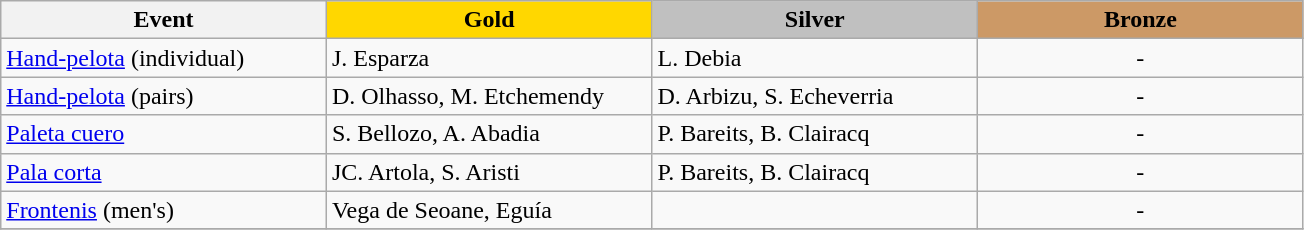<table class="wikitable" style="max-width: 23cm; width: 100%">
<tr>
<th scope="col">Event</th>
<th scope="col" style="background-color:gold; width:25%">Gold</th>
<th scope="col" style="background-color:silver; width:25%; width:25%">Silver</th>
<th scope="col" style="background-color:#cc9966; width:25%">Bronze</th>
</tr>
<tr>
<td><a href='#'>Hand-pelota</a> (individual)</td>
<td> J. Esparza</td>
<td> L. Debia</td>
<td align=center>-</td>
</tr>
<tr>
<td><a href='#'>Hand-pelota</a> (pairs)</td>
<td> D. Olhasso, M. Etchemendy</td>
<td> D. Arbizu, S. Echeverria</td>
<td align=center>-</td>
</tr>
<tr>
<td><a href='#'>Paleta cuero</a></td>
<td> S. Bellozo, A. Abadia</td>
<td> P. Bareits, B. Clairacq</td>
<td align="center">-</td>
</tr>
<tr>
<td><a href='#'>Pala corta</a></td>
<td> JC. Artola, S. Aristi</td>
<td> P. Bareits, B. Clairacq</td>
<td align=center>-</td>
</tr>
<tr>
<td><a href='#'>Frontenis</a> (men's)</td>
<td> Vega de Seoane, Eguía</td>
<td></td>
<td align=center>-</td>
</tr>
<tr>
</tr>
</table>
